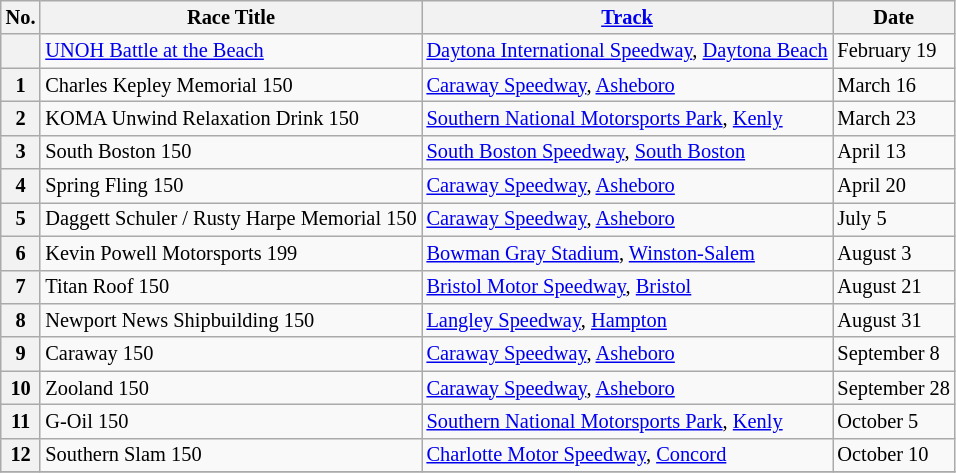<table class="wikitable" style="font-size:85%;">
<tr>
<th>No.</th>
<th>Race Title</th>
<th><a href='#'>Track</a></th>
<th>Date</th>
</tr>
<tr>
<th></th>
<td><a href='#'>UNOH Battle at the Beach</a></td>
<td><a href='#'>Daytona International Speedway</a>, <a href='#'>Daytona Beach</a></td>
<td>February 19</td>
</tr>
<tr>
<th>1</th>
<td>Charles Kepley Memorial 150</td>
<td><a href='#'>Caraway Speedway</a>, <a href='#'>Asheboro</a></td>
<td>March 16</td>
</tr>
<tr>
<th>2</th>
<td>KOMA Unwind Relaxation Drink 150</td>
<td><a href='#'>Southern National Motorsports Park</a>, <a href='#'>Kenly</a></td>
<td>March 23</td>
</tr>
<tr>
<th>3</th>
<td>South Boston 150</td>
<td><a href='#'>South Boston Speedway</a>, <a href='#'>South Boston</a></td>
<td>April 13</td>
</tr>
<tr>
<th>4</th>
<td>Spring Fling 150</td>
<td><a href='#'>Caraway Speedway</a>, <a href='#'>Asheboro</a></td>
<td>April 20</td>
</tr>
<tr>
<th>5</th>
<td>Daggett Schuler / Rusty Harpe Memorial 150</td>
<td><a href='#'>Caraway Speedway</a>, <a href='#'>Asheboro</a></td>
<td>July 5</td>
</tr>
<tr>
<th>6</th>
<td>Kevin Powell Motorsports 199</td>
<td><a href='#'>Bowman Gray Stadium</a>, <a href='#'>Winston-Salem</a></td>
<td>August 3</td>
</tr>
<tr>
<th>7</th>
<td>Titan Roof 150</td>
<td><a href='#'>Bristol Motor Speedway</a>, <a href='#'>Bristol</a></td>
<td>August 21</td>
</tr>
<tr>
<th>8</th>
<td>Newport News Shipbuilding 150</td>
<td><a href='#'>Langley Speedway</a>, <a href='#'>Hampton</a></td>
<td>August 31</td>
</tr>
<tr>
<th>9</th>
<td>Caraway 150</td>
<td><a href='#'>Caraway Speedway</a>, <a href='#'>Asheboro</a></td>
<td>September 8</td>
</tr>
<tr>
<th>10</th>
<td>Zooland 150</td>
<td><a href='#'>Caraway Speedway</a>, <a href='#'>Asheboro</a></td>
<td>September 28</td>
</tr>
<tr>
<th>11</th>
<td>G-Oil 150</td>
<td><a href='#'>Southern National Motorsports Park</a>, <a href='#'>Kenly</a></td>
<td>October 5</td>
</tr>
<tr>
<th>12</th>
<td>Southern Slam 150</td>
<td><a href='#'>Charlotte Motor Speedway</a>, <a href='#'>Concord</a></td>
<td>October 10</td>
</tr>
<tr>
</tr>
</table>
